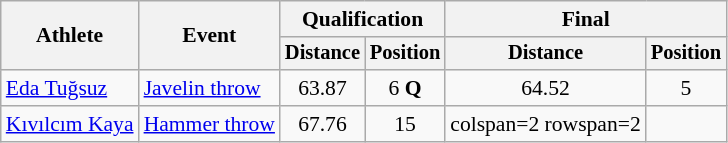<table class=wikitable style="font-size:90%">
<tr>
<th rowspan="2">Athlete</th>
<th rowspan="2">Event</th>
<th colspan="2">Qualification</th>
<th colspan="2">Final</th>
</tr>
<tr style="font-size:95%">
<th>Distance</th>
<th>Position</th>
<th>Distance</th>
<th>Position</th>
</tr>
<tr style=text-align:center>
<td style=text-align:left><a href='#'>Eda Tuğsuz</a></td>
<td style=text-align:left><a href='#'>Javelin throw</a></td>
<td>63.87</td>
<td>6 <strong>Q</strong></td>
<td>64.52</td>
<td>5</td>
</tr>
<tr style=text-align:center>
<td style=text-align:left><a href='#'>Kıvılcım Kaya</a></td>
<td style=text-align:left><a href='#'>Hammer throw</a></td>
<td>67.76</td>
<td>15</td>
<td>colspan=2 rowspan=2</td>
</tr>
</table>
